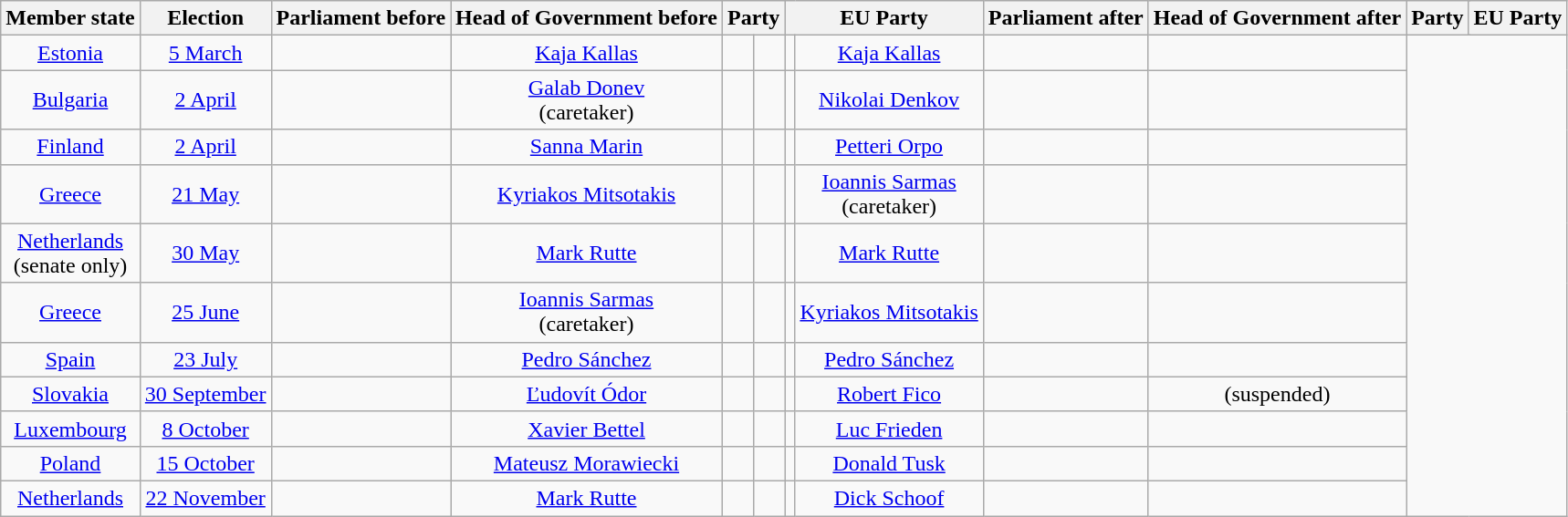<table class="wikitable" style="text-align:center;">
<tr>
<th>Member state</th>
<th>Election</th>
<th>Parliament before</th>
<th>Head of Government before</th>
<th colspan="2">Party</th>
<th colspan="2">EU Party</th>
<th>Parliament after</th>
<th>Head of Government after</th>
<th colspan="2">Party</th>
<th colspan="2">EU Party</th>
</tr>
<tr>
<td><a href='#'>Estonia</a></td>
<td><a href='#'>5 March</a></td>
<td></td>
<td><a href='#'>Kaja Kallas</a></td>
<td></td>
<td></td>
<td></td>
<td><a href='#'>Kaja Kallas</a></td>
<td></td>
<td></td>
</tr>
<tr>
<td><a href='#'>Bulgaria</a></td>
<td><a href='#'>2 April</a></td>
<td></td>
<td><a href='#'>Galab Donev</a><br>(caretaker)</td>
<td></td>
<td></td>
<td></td>
<td><a href='#'>Nikolai Denkov</a></td>
<td></td>
<td></td>
</tr>
<tr>
<td><a href='#'>Finland</a></td>
<td><a href='#'>2 April</a></td>
<td></td>
<td><a href='#'>Sanna Marin</a></td>
<td></td>
<td></td>
<td></td>
<td><a href='#'>Petteri Orpo</a></td>
<td></td>
<td></td>
</tr>
<tr>
<td><a href='#'>Greece</a></td>
<td><a href='#'>21 May</a></td>
<td></td>
<td><a href='#'>Kyriakos Mitsotakis</a></td>
<td></td>
<td></td>
<td></td>
<td><a href='#'>Ioannis Sarmas</a><br>(caretaker)</td>
<td></td>
<td></td>
</tr>
<tr>
<td><a href='#'>Netherlands</a><br>(senate only)</td>
<td><a href='#'>30 May</a></td>
<td></td>
<td><a href='#'>Mark Rutte</a></td>
<td></td>
<td></td>
<td></td>
<td><a href='#'>Mark Rutte</a></td>
<td></td>
<td></td>
</tr>
<tr>
<td><a href='#'>Greece</a></td>
<td><a href='#'>25 June</a></td>
<td></td>
<td><a href='#'>Ioannis Sarmas</a><br>(caretaker)</td>
<td></td>
<td></td>
<td></td>
<td><a href='#'>Kyriakos Mitsotakis</a></td>
<td></td>
<td></td>
</tr>
<tr>
<td><a href='#'>Spain</a></td>
<td><a href='#'>23 July</a></td>
<td></td>
<td><a href='#'>Pedro Sánchez</a></td>
<td></td>
<td></td>
<td></td>
<td><a href='#'>Pedro Sánchez</a></td>
<td></td>
<td></td>
</tr>
<tr>
<td><a href='#'>Slovakia</a></td>
<td><a href='#'>30 September</a></td>
<td></td>
<td><a href='#'>Ľudovít Ódor</a></td>
<td></td>
<td></td>
<td></td>
<td><a href='#'>Robert Fico</a></td>
<td></td>
<td> (suspended)</td>
</tr>
<tr>
<td><a href='#'>Luxembourg</a></td>
<td><a href='#'>8 October</a></td>
<td></td>
<td><a href='#'>Xavier Bettel</a></td>
<td></td>
<td></td>
<td></td>
<td><a href='#'>Luc Frieden</a></td>
<td></td>
<td></td>
</tr>
<tr>
<td><a href='#'>Poland</a></td>
<td><a href='#'>15 October</a></td>
<td></td>
<td><a href='#'>Mateusz Morawiecki</a></td>
<td></td>
<td></td>
<td></td>
<td><a href='#'>Donald Tusk</a></td>
<td></td>
<td></td>
</tr>
<tr>
<td><a href='#'>Netherlands</a></td>
<td><a href='#'>22 November</a></td>
<td></td>
<td><a href='#'>Mark Rutte</a></td>
<td></td>
<td></td>
<td></td>
<td><a href='#'>Dick Schoof</a></td>
<td></td>
<td></td>
</tr>
</table>
